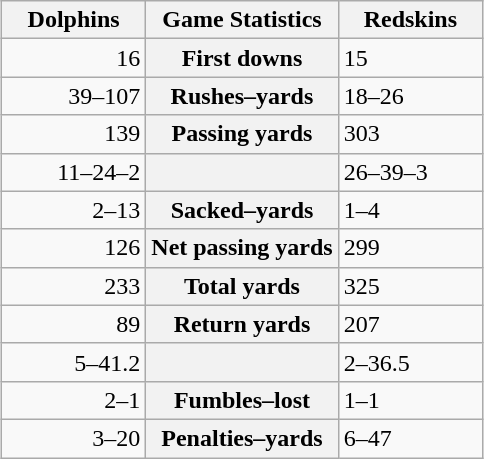<table class="wikitable" style="margin: 1em auto 1em auto">
<tr>
<th style="width:30%;">Dolphins</th>
<th style="width:40%;">Game Statistics</th>
<th style="width:30%;">Redskins</th>
</tr>
<tr>
<td style="text-align:right;">16</td>
<th>First downs</th>
<td>15</td>
</tr>
<tr>
<td style="text-align:right;">39–107</td>
<th>Rushes–yards</th>
<td>18–26</td>
</tr>
<tr>
<td style="text-align:right;">139</td>
<th>Passing yards</th>
<td>303</td>
</tr>
<tr>
<td style="text-align:right;">11–24–2</td>
<th></th>
<td>26–39–3</td>
</tr>
<tr>
<td style="text-align:right;">2–13</td>
<th>Sacked–yards</th>
<td>1–4</td>
</tr>
<tr>
<td style="text-align:right;">126</td>
<th>Net passing yards</th>
<td>299</td>
</tr>
<tr>
<td style="text-align:right;">233</td>
<th>Total yards</th>
<td>325</td>
</tr>
<tr>
<td style="text-align:right;">89</td>
<th>Return yards</th>
<td>207</td>
</tr>
<tr>
<td style="text-align:right;">5–41.2</td>
<th></th>
<td>2–36.5</td>
</tr>
<tr>
<td style="text-align:right;">2–1</td>
<th>Fumbles–lost</th>
<td>1–1</td>
</tr>
<tr>
<td style="text-align:right;">3–20</td>
<th>Penalties–yards</th>
<td>6–47</td>
</tr>
</table>
